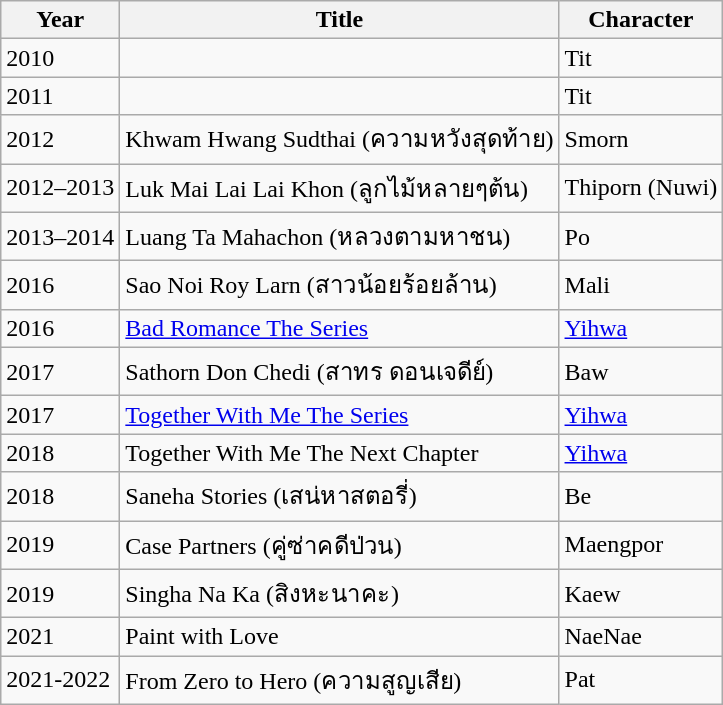<table class="wikitable">
<tr>
<th>Year</th>
<th>Title</th>
<th>Character</th>
</tr>
<tr>
<td>2010</td>
<td></td>
<td>Tit</td>
</tr>
<tr>
<td>2011</td>
<td></td>
<td>Tit</td>
</tr>
<tr>
<td>2012</td>
<td>Khwam Hwang Sudthai (ความหวังสุดท้าย)</td>
<td>Smorn</td>
</tr>
<tr>
<td>2012–2013</td>
<td>Luk Mai Lai Lai Khon (ลูกไม้หลายๆต้น)</td>
<td>Thiporn (Nuwi)</td>
</tr>
<tr>
<td>2013–2014</td>
<td>Luang Ta Mahachon (หลวงตามหาชน)</td>
<td>Po</td>
</tr>
<tr>
<td>2016</td>
<td>Sao Noi Roy Larn (สาวน้อยร้อยล้าน)</td>
<td>Mali</td>
</tr>
<tr>
<td>2016</td>
<td><a href='#'>Bad Romance The Series</a></td>
<td><a href='#'>Yihwa</a></td>
</tr>
<tr>
<td>2017</td>
<td>Sathorn Don Chedi (สาทร ดอนเจดีย์)</td>
<td>Baw</td>
</tr>
<tr>
<td>2017</td>
<td><a href='#'>Together With Me The Series</a></td>
<td><a href='#'>Yihwa</a></td>
</tr>
<tr>
<td>2018</td>
<td>Together With Me The Next Chapter</td>
<td><a href='#'>Yihwa</a></td>
</tr>
<tr>
<td>2018</td>
<td>Saneha Stories (เสน่หาสตอรี่)</td>
<td>Be</td>
</tr>
<tr>
<td>2019</td>
<td>Case Partners (คู่ซ่าคดีป่วน)</td>
<td>Maengpor</td>
</tr>
<tr>
<td>2019</td>
<td>Singha Na Ka (สิงหะนาคะ)</td>
<td>Kaew</td>
</tr>
<tr>
<td>2021</td>
<td>Paint with Love</td>
<td>NaeNae</td>
</tr>
<tr>
<td>2021-2022</td>
<td>From Zero to Hero (ความสูญเสีย)</td>
<td>Pat</td>
</tr>
</table>
